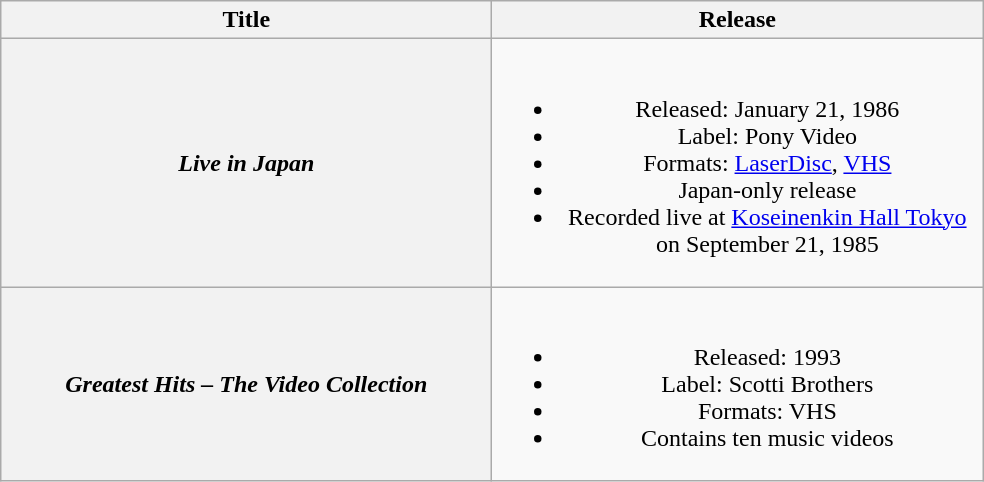<table class="wikitable plainrowheaders" style="text-align:center;">
<tr>
<th scope="col" style="width:20em;">Title</th>
<th scope="col" style="width:20em;">Release</th>
</tr>
<tr>
<th scope="row"><em>Live in Japan</em></th>
<td><br><ul><li>Released: January 21, 1986</li><li>Label: Pony Video</li><li>Formats: <a href='#'>LaserDisc</a>, <a href='#'>VHS</a></li><li>Japan-only release</li><li>Recorded live at <a href='#'>Koseinenkin Hall Tokyo</a> on September 21, 1985</li></ul></td>
</tr>
<tr>
<th scope="row"><em>Greatest Hits – The Video Collection</em></th>
<td><br><ul><li>Released: 1993</li><li>Label: Scotti Brothers</li><li>Formats: VHS</li><li>Contains ten music videos</li></ul></td>
</tr>
</table>
